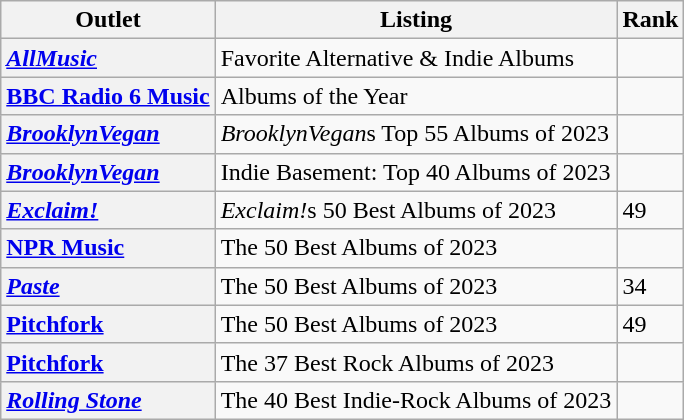<table class="wikitable">
<tr>
<th scope="col">Outlet</th>
<th scope="col">Listing</th>
<th scope="col">Rank</th>
</tr>
<tr>
<th scope="row" style="text-align:left;"><em><a href='#'>AllMusic</a></em></th>
<td>Favorite Alternative & Indie Albums</td>
<td></td>
</tr>
<tr>
<th scope="row" style="text-align:left;"><a href='#'>BBC Radio 6 Music</a></th>
<td>Albums of the Year</td>
<td></td>
</tr>
<tr>
<th scope="row" style="text-align:left;"><em><a href='#'>BrooklynVegan</a></em></th>
<td><em>BrooklynVegan</em>s Top 55 Albums of 2023</td>
<td></td>
</tr>
<tr>
<th scope="row" style="text-align:left;"><em><a href='#'>BrooklynVegan</a></em></th>
<td>Indie Basement: Top 40 Albums of 2023</td>
<td></td>
</tr>
<tr>
<th scope="row" style="text-align:left;"><em><a href='#'>Exclaim!</a></em></th>
<td><em>Exclaim!</em>s 50 Best Albums of 2023</td>
<td>49</td>
</tr>
<tr>
<th scope="row" style="text-align:left;"><a href='#'>NPR Music</a></th>
<td>The 50 Best Albums of 2023</td>
<td></td>
</tr>
<tr>
<th scope="row" style="text-align:left;"><em><a href='#'>Paste</a></em></th>
<td>The 50 Best Albums of 2023</td>
<td>34</td>
</tr>
<tr>
<th scope="row" style="text-align:left;"><a href='#'>Pitchfork</a></th>
<td>The 50 Best Albums of 2023</td>
<td>49</td>
</tr>
<tr>
<th scope="row" style="text-align:left;"><a href='#'>Pitchfork</a></th>
<td>The 37 Best Rock Albums of 2023</td>
<td></td>
</tr>
<tr>
<th scope="row" style="text-align:left;"><em><a href='#'>Rolling Stone</a></em></th>
<td>The 40 Best Indie-Rock Albums of 2023</td>
<td></td>
</tr>
</table>
